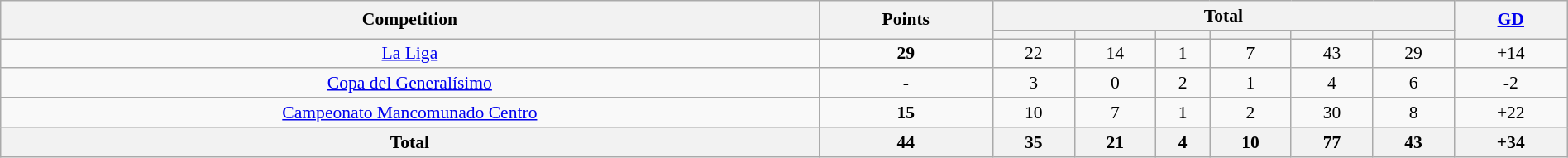<table class="wikitable" style="font-size:90%;width:100%;margin:auto;clear:both;text-align:center;">
<tr>
<th rowspan="2">Competition</th>
<th rowspan="2">Points</th>
<th colspan="6">Total</th>
<th rowspan="2"><a href='#'>GD</a></th>
</tr>
<tr>
<th></th>
<th></th>
<th></th>
<th></th>
<th></th>
<th></th>
</tr>
<tr>
<td> <a href='#'>La Liga</a></td>
<td><strong>29</strong></td>
<td>22</td>
<td>14</td>
<td>1</td>
<td>7</td>
<td>43</td>
<td>29</td>
<td>+14</td>
</tr>
<tr>
<td> <a href='#'>Copa del Generalísimo</a></td>
<td>-</td>
<td>3</td>
<td>0</td>
<td>2</td>
<td>1</td>
<td>4</td>
<td>6</td>
<td>-2</td>
</tr>
<tr>
<td><a href='#'>Campeonato Mancomunado Centro</a></td>
<td><strong>15</strong></td>
<td>10</td>
<td>7</td>
<td>1</td>
<td>2</td>
<td>30</td>
<td>8</td>
<td>+22</td>
</tr>
<tr>
<th>Total</th>
<th>44</th>
<th>35</th>
<th>21</th>
<th>4</th>
<th>10</th>
<th>77</th>
<th>43</th>
<th>+34</th>
</tr>
</table>
